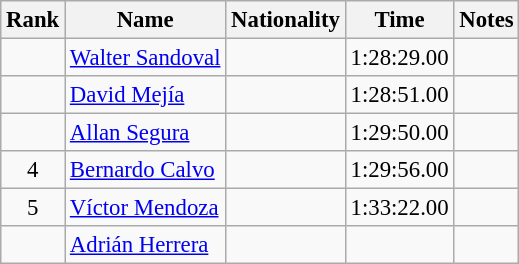<table class="wikitable sortable" style="text-align:center;font-size:95%">
<tr>
<th>Rank</th>
<th>Name</th>
<th>Nationality</th>
<th>Time</th>
<th>Notes</th>
</tr>
<tr>
<td></td>
<td align=left><a href='#'>Walter Sandoval</a></td>
<td align=left></td>
<td>1:28:29.00</td>
<td></td>
</tr>
<tr>
<td></td>
<td align=left><a href='#'>David Mejía</a></td>
<td align=left></td>
<td>1:28:51.00</td>
<td></td>
</tr>
<tr>
<td></td>
<td align=left><a href='#'>Allan Segura</a></td>
<td align=left></td>
<td>1:29:50.00</td>
<td></td>
</tr>
<tr>
<td>4</td>
<td align=left><a href='#'>Bernardo Calvo</a></td>
<td align=left></td>
<td>1:29:56.00</td>
<td></td>
</tr>
<tr>
<td>5</td>
<td align=left><a href='#'>Víctor Mendoza</a></td>
<td align=left></td>
<td>1:33:22.00</td>
<td></td>
</tr>
<tr>
<td></td>
<td align=left><a href='#'>Adrián Herrera</a></td>
<td align=left></td>
<td></td>
<td></td>
</tr>
</table>
